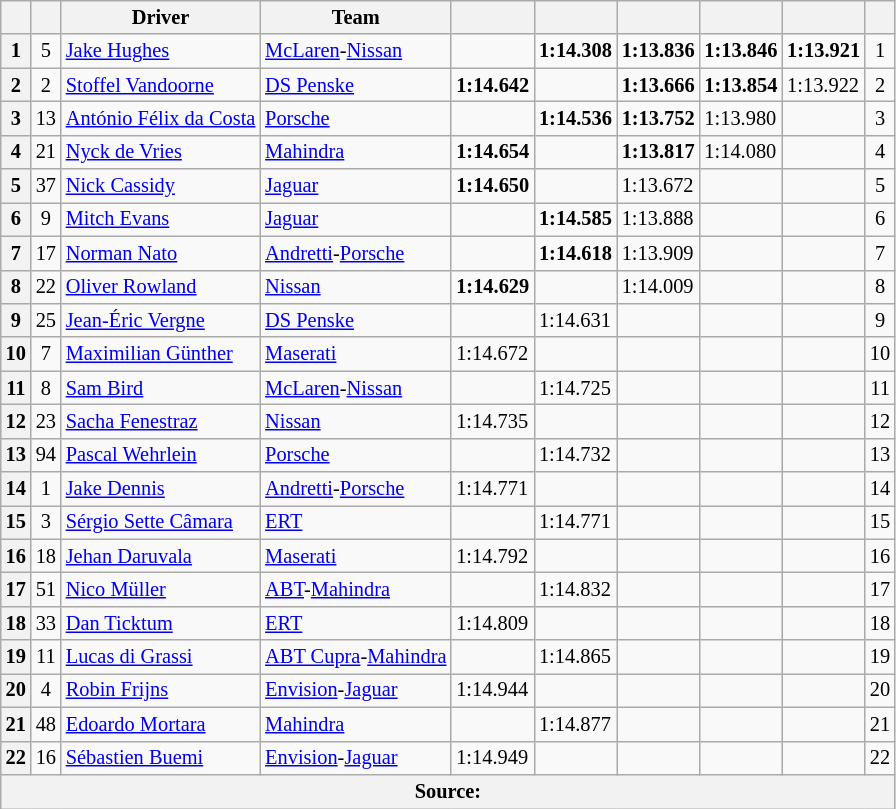<table class="wikitable sortable" style="font-size: 85%">
<tr>
<th scope="col"></th>
<th scope="col"></th>
<th scope="col">Driver</th>
<th scope="col">Team</th>
<th scope="col"></th>
<th scope="col"></th>
<th scope="col"></th>
<th scope="col"></th>
<th scope="col"></th>
<th scope="col"></th>
</tr>
<tr>
<th scope="row">1</th>
<td align="center">5</td>
<td data-sort-value=""> <a href='#'>Jake Hughes</a></td>
<td><a href='#'>McLaren</a>-<a href='#'>Nissan</a></td>
<td></td>
<td><strong>1:14.308</strong></td>
<td><strong>1:13.836</strong></td>
<td><strong>1:13.846</strong></td>
<td><strong>1:13.921</strong></td>
<td align="center">1</td>
</tr>
<tr>
<th scope="row">2</th>
<td align="center">2</td>
<td data-sort-value=""> <a href='#'>Stoffel Vandoorne</a></td>
<td><a href='#'>DS Penske</a></td>
<td><strong>1:14.642</strong></td>
<td></td>
<td><strong>1:13.666</strong></td>
<td><strong>1:13.854</strong></td>
<td>1:13.922</td>
<td align="center">2</td>
</tr>
<tr>
<th scope="row">3</th>
<td align="center">13</td>
<td data-sort-value=""> <a href='#'>António Félix da Costa</a></td>
<td><a href='#'>Porsche</a></td>
<td></td>
<td><strong>1:14.536</strong></td>
<td><strong>1:13.752</strong></td>
<td>1:13.980</td>
<td></td>
<td align="center">3</td>
</tr>
<tr>
<th scope="row">4</th>
<td align="center">21</td>
<td data-sort-value=""> <a href='#'>Nyck de Vries</a></td>
<td><a href='#'>Mahindra</a></td>
<td><strong>1:14.654</strong></td>
<td></td>
<td><strong>1:13.817</strong></td>
<td>1:14.080</td>
<td></td>
<td align="center">4</td>
</tr>
<tr>
<th scope="row">5</th>
<td align="center">37</td>
<td data-sort-value=""> <a href='#'>Nick Cassidy</a></td>
<td><a href='#'>Jaguar</a></td>
<td><strong>1:14.650</strong></td>
<td></td>
<td>1:13.672</td>
<td></td>
<td></td>
<td align="center">5</td>
</tr>
<tr>
<th scope="row">6</th>
<td align="center">9</td>
<td data-sort-value=""> <a href='#'>Mitch Evans</a></td>
<td><a href='#'>Jaguar</a></td>
<td></td>
<td><strong>1:14.585</strong></td>
<td>1:13.888</td>
<td></td>
<td></td>
<td align="center">6</td>
</tr>
<tr>
<th scope="row">7</th>
<td align="center">17</td>
<td data-sort-value=""> <a href='#'>Norman Nato</a></td>
<td><a href='#'>Andretti</a>-<a href='#'>Porsche</a></td>
<td></td>
<td><strong>1:14.618</strong></td>
<td>1:13.909</td>
<td></td>
<td></td>
<td align="center">7</td>
</tr>
<tr>
<th scope="row">8</th>
<td align="center">22</td>
<td data-sort-value=""> <a href='#'>Oliver Rowland</a></td>
<td><a href='#'>Nissan</a></td>
<td><strong>1:14.629</strong></td>
<td></td>
<td>1:14.009</td>
<td></td>
<td></td>
<td align="center">8</td>
</tr>
<tr>
<th scope="row">9</th>
<td align="center">25</td>
<td data-sort-value=""> <a href='#'>Jean-Éric Vergne</a></td>
<td><a href='#'>DS Penske</a></td>
<td></td>
<td>1:14.631</td>
<td></td>
<td></td>
<td></td>
<td align="center">9</td>
</tr>
<tr>
<th scope="row">10</th>
<td align="center">7</td>
<td data-sort-value=""> <a href='#'>Maximilian Günther</a></td>
<td><a href='#'>Maserati</a></td>
<td>1:14.672</td>
<td></td>
<td></td>
<td></td>
<td></td>
<td align="center">10</td>
</tr>
<tr>
<th scope="row">11</th>
<td align="center">8</td>
<td data-sort-value=""> <a href='#'>Sam Bird</a></td>
<td><a href='#'>McLaren</a>-<a href='#'>Nissan</a></td>
<td></td>
<td>1:14.725</td>
<td></td>
<td></td>
<td></td>
<td align="center">11</td>
</tr>
<tr>
<th scope="row">12</th>
<td align="center">23</td>
<td data-sort-value=""> <a href='#'>Sacha Fenestraz</a></td>
<td><a href='#'>Nissan</a></td>
<td>1:14.735</td>
<td></td>
<td></td>
<td></td>
<td></td>
<td align="center">12</td>
</tr>
<tr>
<th scope="row">13</th>
<td align="center">94</td>
<td data-sort-value=""> <a href='#'>Pascal Wehrlein</a></td>
<td><a href='#'>Porsche</a></td>
<td></td>
<td>1:14.732</td>
<td></td>
<td></td>
<td></td>
<td align="center">13</td>
</tr>
<tr>
<th scope="row">14</th>
<td align="center">1</td>
<td data-sort-value=""> <a href='#'>Jake Dennis</a></td>
<td><a href='#'>Andretti</a>-<a href='#'>Porsche</a></td>
<td>1:14.771</td>
<td></td>
<td></td>
<td></td>
<td></td>
<td align="center">14</td>
</tr>
<tr>
<th scope="row">15</th>
<td align="center">3</td>
<td data-sort-value=""> <a href='#'>Sérgio Sette Câmara</a></td>
<td><a href='#'>ERT</a></td>
<td></td>
<td>1:14.771</td>
<td></td>
<td></td>
<td></td>
<td align="center">15</td>
</tr>
<tr>
<th scope="row">16</th>
<td align="center">18</td>
<td data-sort-value=""> <a href='#'>Jehan Daruvala</a></td>
<td><a href='#'>Maserati</a></td>
<td>1:14.792</td>
<td></td>
<td></td>
<td></td>
<td></td>
<td align="center">16</td>
</tr>
<tr>
<th scope="row">17</th>
<td align="center">51</td>
<td data-sort-value=""> <a href='#'>Nico Müller</a></td>
<td><a href='#'>ABT</a>-<a href='#'>Mahindra</a></td>
<td></td>
<td>1:14.832</td>
<td></td>
<td></td>
<td></td>
<td align="center">17</td>
</tr>
<tr>
<th scope="row">18</th>
<td align="center">33</td>
<td data-sort-value=""> <a href='#'>Dan Ticktum</a></td>
<td><a href='#'>ERT</a></td>
<td>1:14.809</td>
<td></td>
<td></td>
<td></td>
<td></td>
<td align="center">18</td>
</tr>
<tr>
<th scope="row">19</th>
<td align="center">11</td>
<td data-sort-value=""> <a href='#'>Lucas di Grassi</a></td>
<td><a href='#'>ABT Cupra</a>-<a href='#'>Mahindra</a></td>
<td></td>
<td>1:14.865</td>
<td></td>
<td></td>
<td></td>
<td align="center">19</td>
</tr>
<tr>
<th scope="row">20</th>
<td align="center">4</td>
<td data-sort-value=""> <a href='#'>Robin Frijns</a></td>
<td><a href='#'>Envision</a>-<a href='#'>Jaguar</a></td>
<td>1:14.944</td>
<td></td>
<td></td>
<td></td>
<td></td>
<td align="center">20</td>
</tr>
<tr>
<th scope="row">21</th>
<td align="center">48</td>
<td data-sort-value=""> <a href='#'>Edoardo Mortara</a></td>
<td><a href='#'>Mahindra</a></td>
<td></td>
<td>1:14.877</td>
<td></td>
<td></td>
<td></td>
<td align="center">21</td>
</tr>
<tr>
<th scope="row">22</th>
<td align="center">16</td>
<td data-sort-value=""> <a href='#'>Sébastien Buemi</a></td>
<td><a href='#'>Envision</a>-<a href='#'>Jaguar</a></td>
<td>1:14.949</td>
<td></td>
<td></td>
<td></td>
<td></td>
<td align="center">22</td>
</tr>
<tr>
<th colspan="10">Source:</th>
</tr>
</table>
